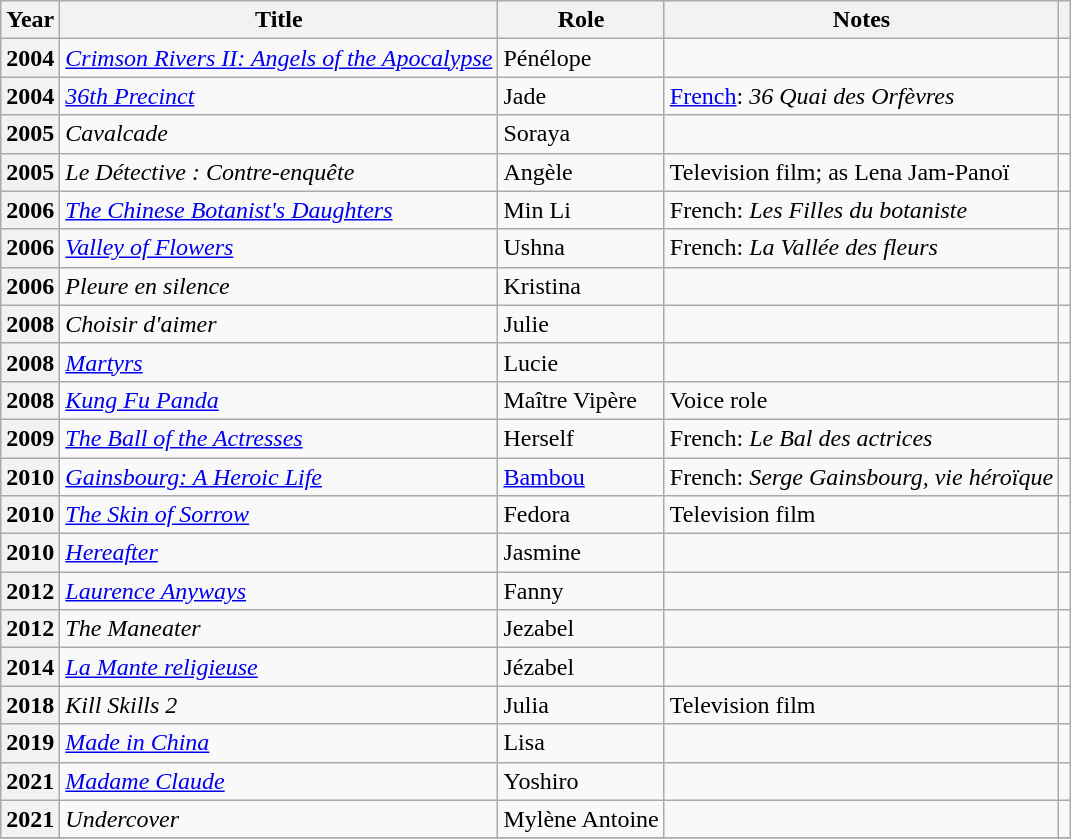<table class="wikitable plainrowheaders sortable" style="margin-right: 0;">
<tr>
<th scope="col">Year</th>
<th scope="col">Title</th>
<th scope="col">Role</th>
<th scope="col" class="unsortable">Notes</th>
<th scope="col" class="unsortable"></th>
</tr>
<tr>
<th scope="row">2004</th>
<td><em><a href='#'>Crimson Rivers II: Angels of the Apocalypse</a></em></td>
<td>Pénélope</td>
<td></td>
<td style="text-align:center;"></td>
</tr>
<tr>
<th scope="row">2004</th>
<td><em><a href='#'>36th Precinct</a></em></td>
<td>Jade</td>
<td><a href='#'>French</a>: <em>36 Quai des Orfèvres</em></td>
<td style="text-align:center;"></td>
</tr>
<tr>
<th scope="row">2005</th>
<td><em>Cavalcade</em></td>
<td>Soraya</td>
<td></td>
<td style="text-align:center;"></td>
</tr>
<tr>
<th scope="row">2005</th>
<td><em>Le Détective : Contre-enquête</em></td>
<td>Angèle</td>
<td>Television film; as Lena Jam-Panoï</td>
<td style="text-align:center;"></td>
</tr>
<tr>
<th scope="row">2006</th>
<td><em><a href='#'>The Chinese Botanist's Daughters</a></em></td>
<td>Min Li</td>
<td>French: <em>Les Filles du botaniste</em></td>
<td style="text-align:center;"></td>
</tr>
<tr>
<th scope="row">2006</th>
<td><em><a href='#'>Valley of Flowers</a></em></td>
<td>Ushna</td>
<td>French: <em>La Vallée des fleurs</em></td>
<td style="text-align:center;"></td>
</tr>
<tr>
<th scope="row">2006</th>
<td><em>Pleure en silence</em></td>
<td>Kristina</td>
<td></td>
<td style="text-align:center;"></td>
</tr>
<tr>
<th scope="row">2008</th>
<td><em>Choisir d'aimer</em></td>
<td>Julie</td>
<td></td>
<td style="text-align:center;"></td>
</tr>
<tr>
<th scope="row">2008</th>
<td><em><a href='#'>Martyrs</a></em></td>
<td>Lucie</td>
<td></td>
<td style="text-align:center;"></td>
</tr>
<tr>
<th scope="row">2008</th>
<td><em><a href='#'>Kung Fu Panda</a></em></td>
<td>Maître Vipère</td>
<td>Voice role</td>
<td style="text-align:center;"></td>
</tr>
<tr>
<th scope="row">2009</th>
<td><em><a href='#'>The Ball of the Actresses</a></em></td>
<td>Herself</td>
<td>French: <em>Le Bal des actrices</em></td>
<td style="text-align:center;"></td>
</tr>
<tr>
<th scope="row">2010</th>
<td><em><a href='#'>Gainsbourg: A Heroic Life</a></em></td>
<td><a href='#'>Bambou</a></td>
<td>French: <em>Serge Gainsbourg, vie héroïque</em></td>
<td style="text-align:center;"></td>
</tr>
<tr>
<th scope="row">2010</th>
<td><em><a href='#'>The Skin of Sorrow</a></em></td>
<td>Fedora</td>
<td>Television film</td>
<td style="text-align:center;"></td>
</tr>
<tr>
<th scope="row">2010</th>
<td><em><a href='#'>Hereafter</a></em></td>
<td>Jasmine</td>
<td></td>
<td style="text-align:center;"></td>
</tr>
<tr>
<th scope="row">2012</th>
<td><em><a href='#'>Laurence Anyways</a></em></td>
<td>Fanny</td>
<td></td>
<td style="text-align:center;"></td>
</tr>
<tr>
<th scope="row">2012</th>
<td><em>The Maneater</em></td>
<td>Jezabel</td>
<td></td>
<td style="text-align:center;"></td>
</tr>
<tr>
<th scope="row">2014</th>
<td><em><a href='#'>La Mante religieuse</a></em></td>
<td>Jézabel</td>
<td></td>
<td style="text-align:center;"></td>
</tr>
<tr>
<th scope="row">2018</th>
<td><em>Kill Skills 2</em></td>
<td>Julia</td>
<td>Television film</td>
<td style="text-align:center;"></td>
</tr>
<tr>
<th scope="row">2019</th>
<td><em><a href='#'>Made in China</a></em></td>
<td>Lisa</td>
<td></td>
<td style="text-align:center;"></td>
</tr>
<tr>
<th scope="row">2021</th>
<td><em><a href='#'>Madame Claude</a></em></td>
<td>Yoshiro</td>
<td></td>
<td style="text-align:center;"></td>
</tr>
<tr>
<th scope="row">2021</th>
<td><em>Undercover</em></td>
<td>Mylène Antoine</td>
<td></td>
<td style="text-align:center;"></td>
</tr>
<tr>
</tr>
</table>
